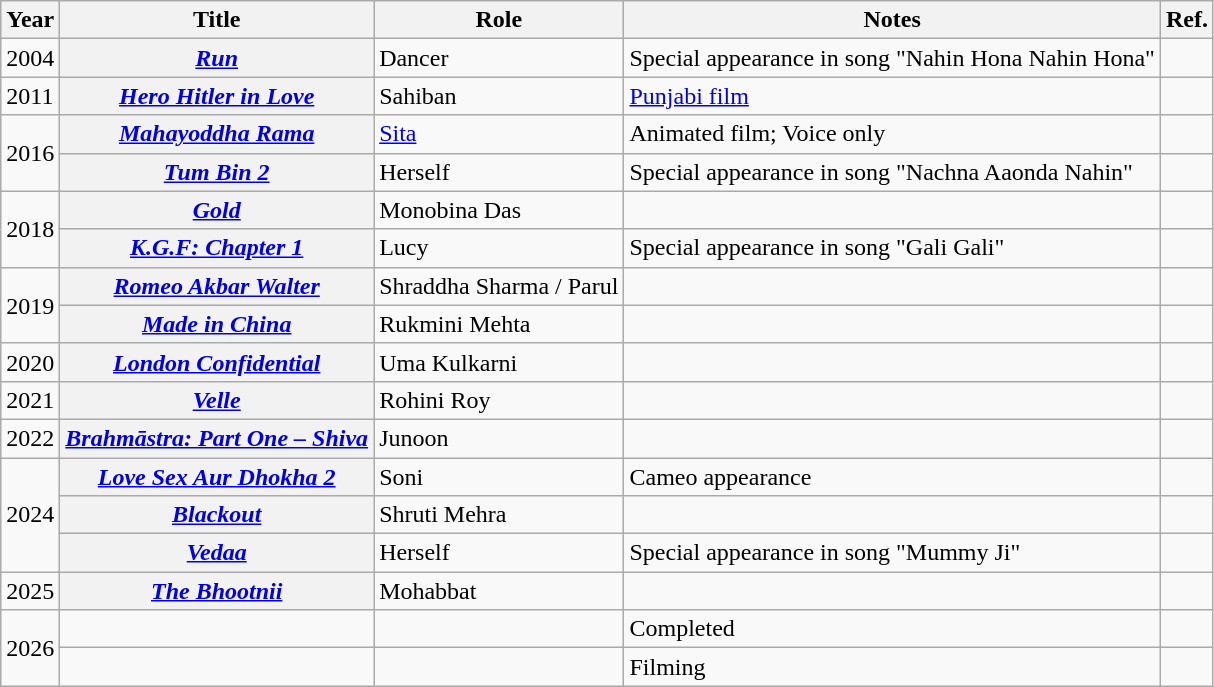<table class="wikitable plainrowheaders sortable">
<tr>
<th scope="col">Year</th>
<th scope="col">Title</th>
<th scope="col">Role</th>
<th scope="col" class="unsortable">Notes</th>
<th scope="col" class="unsortable">Ref.</th>
</tr>
<tr>
<td>2004</td>
<th scope="row"><em><a href='#'>Run</a></em></th>
<td>Dancer</td>
<td>Special appearance in song "Nahin Hona Nahin Hona"</td>
<td></td>
</tr>
<tr>
<td>2011</td>
<th scope="row"><em><a href='#'>Hero Hitler in Love</a></em></th>
<td>Sahiban</td>
<td><a href='#'>Punjabi film</a></td>
<td></td>
</tr>
<tr>
<td rowspan="2">2016</td>
<th scope="row"><em><a href='#'>Mahayoddha Rama</a></em></th>
<td><a href='#'>Sita</a></td>
<td>Animated film; Voice only</td>
<td></td>
</tr>
<tr>
<th scope="row"><em><a href='#'>Tum Bin 2</a></em></th>
<td>Herself</td>
<td>Special appearance in song "Nachna Aaonda Nahin"</td>
<td></td>
</tr>
<tr>
<td rowspan="2">2018</td>
<th scope="row"><em><a href='#'>Gold</a></em></th>
<td>Monobina Das</td>
<td></td>
<td></td>
</tr>
<tr>
<th scope="row"><em><a href='#'>K.G.F: Chapter 1</a></em></th>
<td>Lucy</td>
<td>Special appearance in song "Gali Gali"</td>
<td></td>
</tr>
<tr>
<td rowspan="2">2019</td>
<th scope="row"><em><a href='#'>Romeo Akbar Walter</a></em></th>
<td>Shraddha Sharma / Parul</td>
<td></td>
<td></td>
</tr>
<tr>
<th scope="row"><em><a href='#'>Made in China</a></em></th>
<td>Rukmini Mehta</td>
<td></td>
<td></td>
</tr>
<tr>
<td>2020</td>
<th scope="row"><em><a href='#'>London Confidential</a></em></th>
<td>Uma Kulkarni</td>
<td></td>
<td></td>
</tr>
<tr>
<td>2021</td>
<th scope="row"><em><a href='#'>Velle</a></em></th>
<td>Rohini Roy</td>
<td></td>
<td></td>
</tr>
<tr>
<td>2022</td>
<th scope="row"><em><a href='#'>Brahmāstra: Part One – Shiva</a></em></th>
<td>Junoon</td>
<td></td>
<td></td>
</tr>
<tr>
<td rowspan="3">2024</td>
<th scope="row"><em><a href='#'>Love Sex Aur Dhokha 2</a></em></th>
<td>Soni</td>
<td>Cameo appearance</td>
<td></td>
</tr>
<tr>
<th scope="row"><em><a href='#'>Blackout</a></em></th>
<td>Shruti Mehra</td>
<td></td>
<td></td>
</tr>
<tr>
<th scope="row"><em><a href='#'>Vedaa</a></em></th>
<td>Herself</td>
<td>Special appearance in song "Mummy Ji"</td>
<td></td>
</tr>
<tr>
<td rowspan="1">2025</td>
<th scope="row"><em><a href='#'>The Bhootnii</a></em></th>
<td>Mohabbat</td>
<td></td>
<td></td>
</tr>
<tr>
<td rowspan="2">2026</td>
<td></td>
<td></td>
<td>Completed</td>
<td></td>
</tr>
<tr>
<td></td>
<td></td>
<td>Filming</td>
<td></td>
</tr>
</table>
